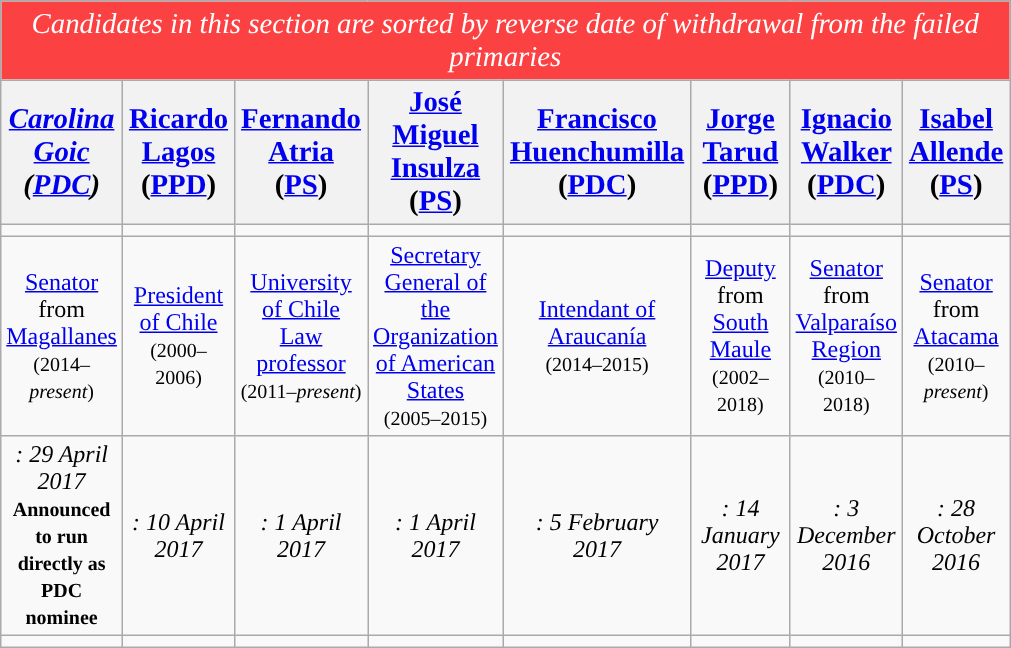<table class="wikitable">
<tr>
<td colspan="8" style="text-align:center; font-size:120%; color:white; background:#FC4143;"><em>Candidates in this section are sorted by reverse date of withdrawal from the failed primaries</em></td>
</tr>
<tr>
<th scope="col" style="width:3em; font-size:120%;"><em><a href='#'>Carolina Goic</a> (<a href='#'>PDC</a>)</em></th>
<th scope="col" style="width:3em; font-size:120%;"><a href='#'>Ricardo Lagos</a> (<a href='#'>PPD</a>)</th>
<th scope="col" style="width:3em; font-size:120%;"><a href='#'>Fernando Atria</a> (<a href='#'>PS</a>)</th>
<th scope="col" style="width:3em; font-size:120%;"><a href='#'>José Miguel Insulza</a> (<a href='#'>PS</a>)</th>
<th scope="col" style="width:3em; font-size:120%;"><a href='#'>Francisco Huenchumilla</a> (<a href='#'>PDC</a>)</th>
<th scope="col" style="width:3em; font-size:120%;"><a href='#'>Jorge Tarud</a> (<a href='#'>PPD</a>)</th>
<th scope="col" style="width:3em; font-size:120%;"><a href='#'>Ignacio Walker</a> (<a href='#'>PDC</a>)</th>
<th scope="col" style="width:3em; font-size:120%;"><a href='#'>Isabel Allende</a> (<a href='#'>PS</a>)</th>
</tr>
<tr>
<td></td>
<td></td>
<td></td>
<td></td>
<td></td>
<td></td>
<td></td>
<td></td>
</tr>
<tr style="text-align:center">
<td><a href='#'>Senator</a><br>from <a href='#'>Magallanes</a><br><small>(2014–<em>present</em>)</small></td>
<td><a href='#'>President of Chile</a><br><small>(2000–2006)</small></td>
<td><a href='#'>University of Chile<br>Law professor</a><br><small>(2011–<em>present</em>)</small></td>
<td><a href='#'>Secretary General of the Organization of American States</a><br><small>(2005–2015)</small></td>
<td><a href='#'>Intendant of Araucanía</a><br><small>(2014–2015)</small></td>
<td><a href='#'>Deputy</a><br>from <a href='#'>South Maule</a><br><small>(2002–2018)</small></td>
<td><a href='#'>Senator</a><br>from <a href='#'>Valparaíso Region</a><br><small>(2010–2018)</small></td>
<td><a href='#'>Senator</a><br>from <a href='#'>Atacama</a><br><small>(2010–<em>present</em>)</small></td>
</tr>
<tr style="text-align:center">
<td><em>: 29 April 2017</em><br><small><strong>Announced to run directly as PDC nominee</strong></small></td>
<td><em>: 10 April 2017</em></td>
<td><em>: 1 April 2017</em></td>
<td><em>: 1 April 2017</em></td>
<td><em>: 5 February 2017</em></td>
<td><em>: 14 January 2017</em></td>
<td><em>: 3 December 2016</em></td>
<td><em>: 28 October 2016</em></td>
</tr>
<tr style="text-align:center">
<td></td>
<td></td>
<td></td>
<td></td>
<td></td>
<td></td>
<td></td>
<td></td>
</tr>
</table>
